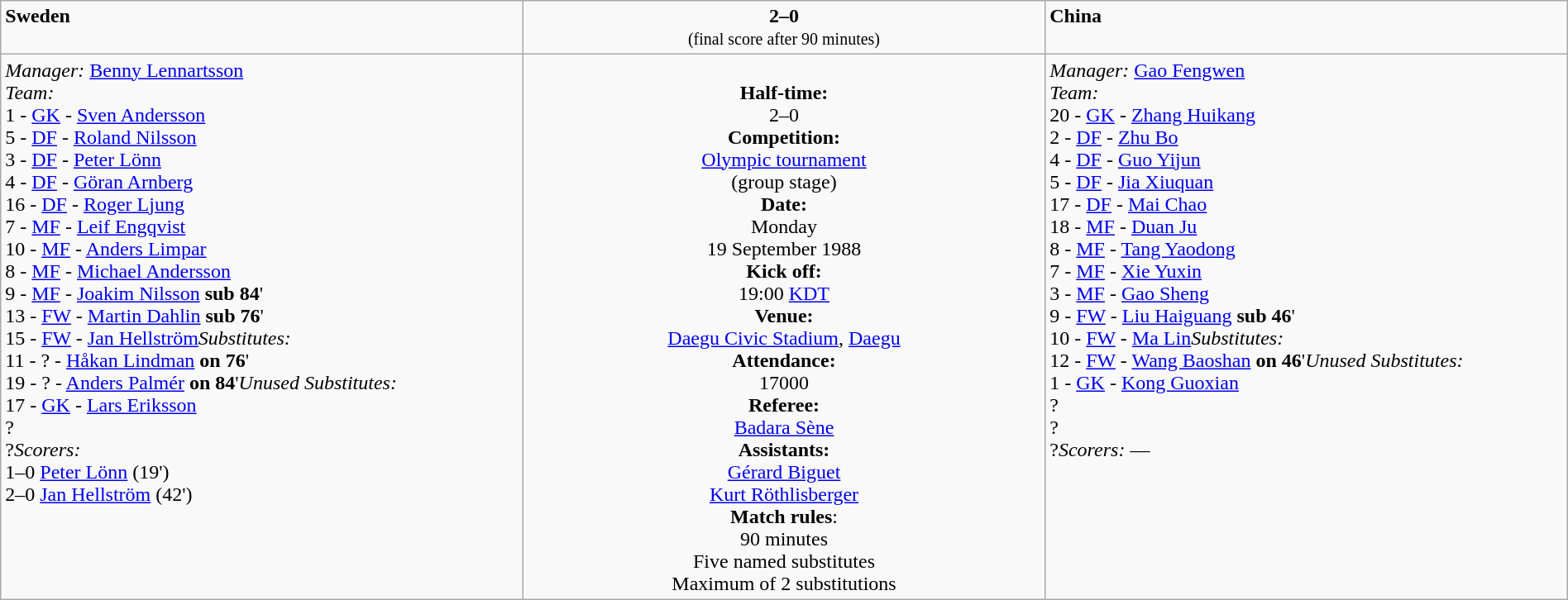<table border=0 class="wikitable" width=100%>
<tr>
<td width=33% valign=top><span> <strong>Sweden</strong></span></td>
<td width=33% valign=top align=center><span><strong>2–0</strong></span><br><small>(final score after 90 minutes)</small></td>
<td width=33% valign=top><span>  <strong>China</strong></span></td>
</tr>
<tr>
<td valign=top><em>Manager:</em>  <a href='#'>Benny Lennartsson</a><br><em>Team:</em>
<br>1 - <a href='#'>GK</a> - <a href='#'>Sven Andersson</a>
<br>5 - <a href='#'>DF</a> - <a href='#'>Roland Nilsson</a>
<br>3 - <a href='#'>DF</a> - <a href='#'>Peter Lönn</a>
<br>4 - <a href='#'>DF</a> - <a href='#'>Göran Arnberg</a>
<br>16 - <a href='#'>DF</a> - <a href='#'>Roger Ljung</a>
<br>7 - <a href='#'>MF</a> - <a href='#'>Leif Engqvist</a>
<br>10 - <a href='#'>MF</a> - <a href='#'>Anders Limpar</a>
<br>8 - <a href='#'>MF</a> - <a href='#'>Michael Andersson</a>
<br>9 - <a href='#'>MF</a> - <a href='#'>Joakim Nilsson</a> <strong>sub 84</strong>'
<br>13 - <a href='#'>FW</a> - <a href='#'>Martin Dahlin</a> <strong>sub 76</strong>'
<br>15 - <a href='#'>FW</a> - <a href='#'>Jan Hellström</a><em>Substitutes:</em>
<br>11 - ? - <a href='#'>Håkan Lindman</a> <strong>on 76</strong>'
<br>19 - ? - <a href='#'>Anders Palmér</a> <strong>on 84</strong>'<em>Unused Substitutes:</em>
<br>17 - <a href='#'>GK</a> - <a href='#'>Lars Eriksson</a>
<br>?
<br>?<em>Scorers:</em>
<br>1–0 <a href='#'>Peter Lönn</a> (19')
<br>2–0 <a href='#'>Jan Hellström</a> (42')</td>
<td valign=middle align=center><br><strong>Half-time:</strong><br>2–0<br><strong>Competition:</strong><br><a href='#'>Olympic tournament</a><br> (group stage)<br><strong>Date:</strong><br>Monday<br>19 September 1988<br><strong>Kick off:</strong><br>19:00 <a href='#'>KDT</a><br><strong>Venue:</strong><br><a href='#'>Daegu Civic Stadium</a>, <a href='#'>Daegu</a><br><strong>Attendance:</strong><br> 17000<br><strong>Referee:</strong><br><a href='#'>Badara Sène</a> <br><strong>Assistants:</strong><br><a href='#'>Gérard Biguet</a> <br><a href='#'>Kurt Röthlisberger</a> <br><strong>Match rules</strong>:<br>90 minutes<br>Five named substitutes<br>Maximum of 2 substitutions
</td>
<td valign=top><em>Manager:</em>  <a href='#'>Gao Fengwen</a><br><em>Team:</em>
<br>20 - <a href='#'>GK</a> - <a href='#'>Zhang Huikang</a>
<br>2 - <a href='#'>DF</a> - <a href='#'>Zhu Bo</a>
<br>4 - <a href='#'>DF</a> - <a href='#'>Guo Yijun</a>
<br>5 - <a href='#'>DF</a> - <a href='#'>Jia Xiuquan</a>
<br>17 - <a href='#'>DF</a> - <a href='#'>Mai Chao</a> 
<br>18 - <a href='#'>MF</a> - <a href='#'>Duan Ju</a>
<br>8 - <a href='#'>MF</a> - <a href='#'>Tang Yaodong</a>
<br>7 - <a href='#'>MF</a> - <a href='#'>Xie Yuxin</a>
<br>3 - <a href='#'>MF</a> - <a href='#'>Gao Sheng</a>
<br>9 - <a href='#'>FW</a> - <a href='#'>Liu Haiguang</a> <strong>sub 46</strong>'
<br>10 - <a href='#'>FW</a> - <a href='#'>Ma Lin</a><em>Substitutes:</em>
<br>12 - <a href='#'>FW</a> - <a href='#'>Wang Baoshan</a> <strong>on 46</strong>'<em>Unused Substitutes:</em>
<br>1 - <a href='#'>GK</a> - <a href='#'>Kong Guoxian</a>
<br>?
<br>?
<br>?<em>Scorers:</em>
—</td>
</tr>
</table>
